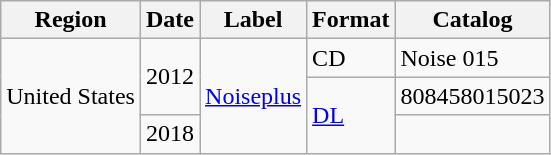<table class="wikitable">
<tr>
<th>Region</th>
<th>Date</th>
<th>Label</th>
<th>Format</th>
<th>Catalog</th>
</tr>
<tr>
<td rowspan="3">United States</td>
<td rowspan="2">2012</td>
<td rowspan="3"><a href='#'>Noiseplus</a></td>
<td>CD</td>
<td>Noise 015</td>
</tr>
<tr>
<td rowspan="2"><a href='#'>DL</a></td>
<td>808458015023</td>
</tr>
<tr>
<td>2018</td>
<td></td>
</tr>
</table>
